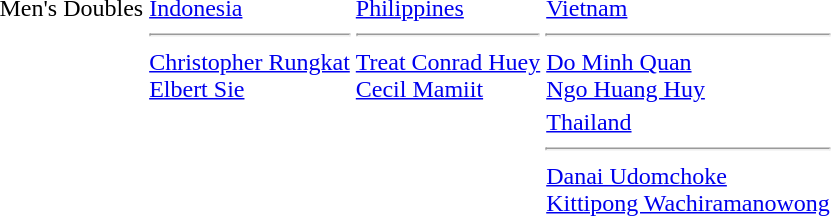<table>
<tr style="vertical-align:top">
<td rowspan=2>Men's Doubles</td>
<td rowspan=2> <a href='#'>Indonesia</a> <hr> <a href='#'>Christopher Rungkat</a><br><a href='#'>Elbert Sie</a></td>
<td rowspan=2> <a href='#'>Philippines</a> <hr> <a href='#'>Treat Conrad Huey</a><br><a href='#'>Cecil Mamiit</a></td>
<td> <a href='#'>Vietnam</a> <hr> <a href='#'>Do Minh Quan</a><br><a href='#'>Ngo Huang Huy</a></td>
</tr>
<tr>
<td> <a href='#'>Thailand</a> <hr> <a href='#'>Danai Udomchoke</a><br><a href='#'>Kittipong Wachiramanowong</a></td>
</tr>
<tr>
</tr>
</table>
